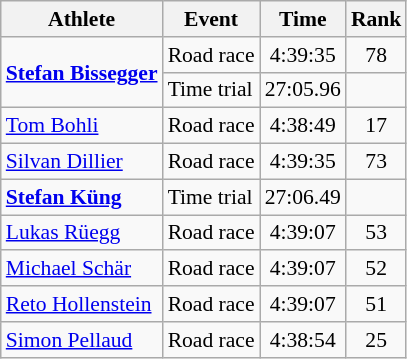<table class="wikitable" style="font-size:90%">
<tr>
<th>Athlete</th>
<th>Event</th>
<th>Time</th>
<th>Rank</th>
</tr>
<tr align=center>
<td align=left rowspan=2><strong><a href='#'>Stefan Bissegger</a></strong></td>
<td align=left>Road race</td>
<td>4:39:35</td>
<td>78</td>
</tr>
<tr align=center>
<td align=left>Time trial</td>
<td>27:05.96</td>
<td><strong></strong></td>
</tr>
<tr align=center>
<td align=left><a href='#'>Tom Bohli</a></td>
<td align=left>Road race</td>
<td>4:38:49</td>
<td>17</td>
</tr>
<tr align=center>
<td align=left><a href='#'>Silvan Dillier</a></td>
<td align=left>Road race</td>
<td>4:39:35</td>
<td>73</td>
</tr>
<tr align=center>
<td align=left><strong><a href='#'>Stefan Küng</a></strong></td>
<td align=left>Time trial</td>
<td>27:06.49</td>
<td><strong></strong></td>
</tr>
<tr align=center>
<td align=left><a href='#'>Lukas Rüegg</a></td>
<td align=left>Road race</td>
<td>4:39:07</td>
<td>53</td>
</tr>
<tr align=center>
<td align=left><a href='#'>Michael Schär</a></td>
<td align=left>Road race</td>
<td>4:39:07</td>
<td>52</td>
</tr>
<tr align=center>
<td align=left><a href='#'>Reto Hollenstein</a></td>
<td align=left>Road race</td>
<td>4:39:07</td>
<td>51</td>
</tr>
<tr align=center>
<td align=left><a href='#'>Simon Pellaud</a></td>
<td align=left>Road race</td>
<td>4:38:54</td>
<td>25</td>
</tr>
</table>
